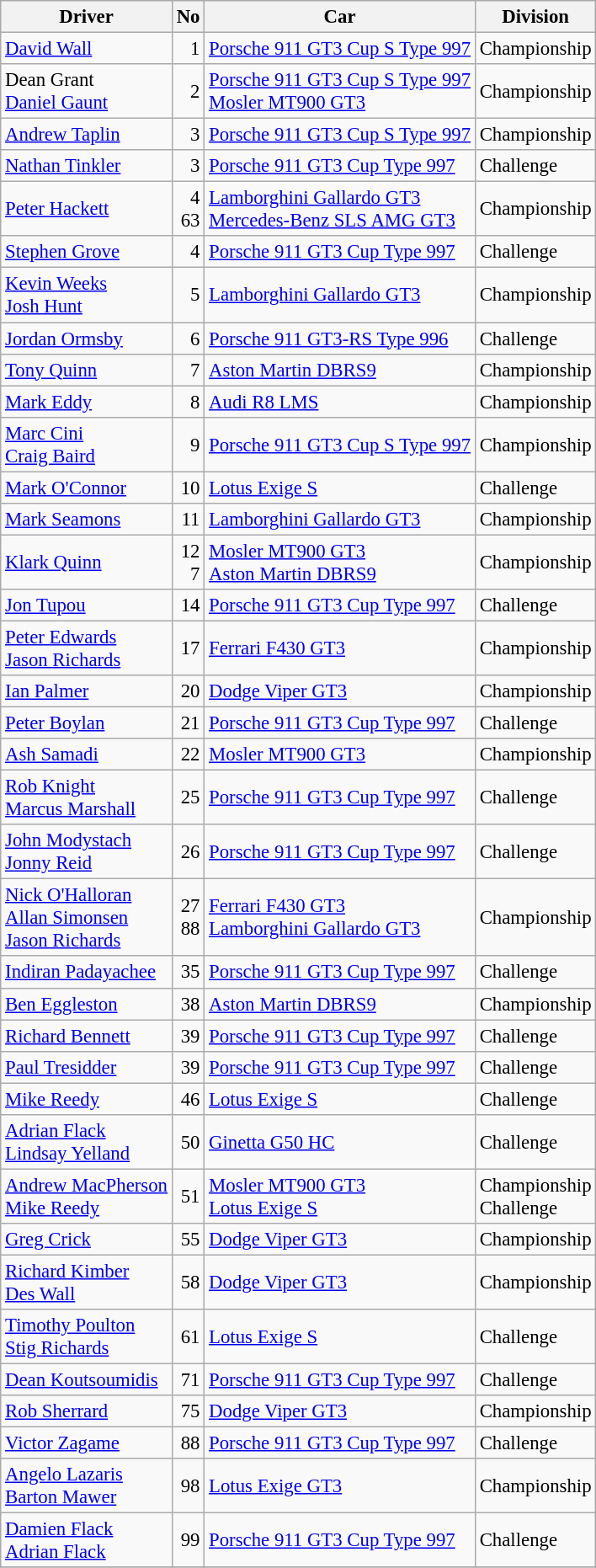<table class="wikitable" style="font-size: 95%">
<tr>
<th>Driver</th>
<th>No</th>
<th>Car</th>
<th>Division</th>
</tr>
<tr>
<td> <a href='#'>David Wall</a></td>
<td align="right">1</td>
<td><a href='#'>Porsche 911 GT3 Cup S Type 997</a></td>
<td>Championship</td>
</tr>
<tr>
<td> Dean Grant<br>  <a href='#'>Daniel Gaunt</a></td>
<td align="right">2</td>
<td><a href='#'>Porsche 911 GT3 Cup S Type 997</a> <br> <a href='#'>Mosler MT900 GT3</a></td>
<td>Championship</td>
</tr>
<tr>
<td> <a href='#'>Andrew Taplin</a></td>
<td align="right">3</td>
<td><a href='#'>Porsche 911 GT3 Cup S Type 997</a></td>
<td>Championship</td>
</tr>
<tr>
<td> <a href='#'>Nathan Tinkler</a></td>
<td align="right">3</td>
<td><a href='#'>Porsche 911 GT3 Cup Type 997</a></td>
<td>Challenge</td>
</tr>
<tr>
<td> <a href='#'>Peter Hackett</a></td>
<td align="right">4<br> 63</td>
<td><a href='#'>Lamborghini Gallardo GT3</a><br> <a href='#'>Mercedes-Benz SLS AMG GT3</a></td>
<td>Championship</td>
</tr>
<tr>
<td> <a href='#'>Stephen Grove</a></td>
<td align="right">4</td>
<td><a href='#'>Porsche 911 GT3 Cup Type 997</a></td>
<td>Challenge</td>
</tr>
<tr>
<td> <a href='#'>Kevin Weeks</a><br>  <a href='#'>Josh Hunt</a></td>
<td align="right">5</td>
<td><a href='#'>Lamborghini Gallardo GT3</a></td>
<td>Championship</td>
</tr>
<tr>
<td> <a href='#'>Jordan Ormsby</a></td>
<td align="right">6</td>
<td><a href='#'>Porsche 911 GT3-RS Type 996</a></td>
<td>Challenge</td>
</tr>
<tr>
<td> <a href='#'>Tony Quinn</a></td>
<td align="right">7</td>
<td><a href='#'>Aston Martin DBRS9</a></td>
<td>Championship</td>
</tr>
<tr>
<td> <a href='#'>Mark Eddy</a></td>
<td align="right">8</td>
<td><a href='#'>Audi R8 LMS</a></td>
<td>Championship</td>
</tr>
<tr>
<td> <a href='#'>Marc Cini</a><br>  <a href='#'>Craig Baird</a></td>
<td align="right">9</td>
<td><a href='#'>Porsche 911 GT3 Cup S Type 997</a></td>
<td>Championship</td>
</tr>
<tr>
<td> <a href='#'>Mark O'Connor</a></td>
<td align="right">10</td>
<td><a href='#'>Lotus Exige S</a></td>
<td>Challenge</td>
</tr>
<tr>
<td> <a href='#'>Mark Seamons</a></td>
<td align="right">11</td>
<td><a href='#'>Lamborghini Gallardo GT3</a></td>
<td>Championship</td>
</tr>
<tr>
<td> <a href='#'>Klark Quinn</a></td>
<td align="right">12<br> 7</td>
<td><a href='#'>Mosler MT900 GT3</a> <br> <a href='#'>Aston Martin DBRS9</a></td>
<td>Championship</td>
</tr>
<tr>
<td> <a href='#'>Jon Tupou</a></td>
<td align="right">14</td>
<td><a href='#'>Porsche 911 GT3 Cup Type 997</a></td>
<td>Challenge</td>
</tr>
<tr>
<td> <a href='#'>Peter Edwards</a><br>  <a href='#'>Jason Richards</a></td>
<td align="right">17</td>
<td><a href='#'>Ferrari F430 GT3</a></td>
<td>Championship</td>
</tr>
<tr>
<td> <a href='#'>Ian Palmer</a></td>
<td align="right">20</td>
<td><a href='#'>Dodge Viper GT3</a></td>
<td>Championship</td>
</tr>
<tr>
<td> <a href='#'>Peter Boylan</a></td>
<td align="right">21</td>
<td><a href='#'>Porsche 911 GT3 Cup Type 997</a></td>
<td>Challenge</td>
</tr>
<tr>
<td> <a href='#'>Ash Samadi</a></td>
<td align="right">22</td>
<td><a href='#'>Mosler MT900 GT3</a></td>
<td>Championship</td>
</tr>
<tr>
<td> <a href='#'>Rob Knight</a><br>  <a href='#'>Marcus Marshall</a></td>
<td align="right">25</td>
<td><a href='#'>Porsche 911 GT3 Cup Type 997</a></td>
<td>Challenge</td>
</tr>
<tr>
<td> <a href='#'>John Modystach</a><br>  <a href='#'>Jonny Reid</a></td>
<td align="right">26</td>
<td><a href='#'>Porsche 911 GT3 Cup Type 997</a></td>
<td>Challenge</td>
</tr>
<tr>
<td> <a href='#'>Nick O'Halloran</a><br>  <a href='#'>Allan Simonsen</a><br>  <a href='#'>Jason Richards</a></td>
<td align="right">27<br> 88</td>
<td><a href='#'>Ferrari F430 GT3</a> <br> <a href='#'>Lamborghini Gallardo GT3</a></td>
<td>Championship</td>
</tr>
<tr>
<td> <a href='#'>Indiran Padayachee</a></td>
<td align="right">35</td>
<td><a href='#'>Porsche 911 GT3 Cup Type 997</a></td>
<td>Challenge</td>
</tr>
<tr>
<td> <a href='#'>Ben Eggleston</a></td>
<td align="right">38</td>
<td><a href='#'>Aston Martin DBRS9</a></td>
<td>Championship</td>
</tr>
<tr>
<td> <a href='#'>Richard Bennett</a></td>
<td align="right">39</td>
<td><a href='#'>Porsche 911 GT3 Cup Type 997</a></td>
<td>Challenge</td>
</tr>
<tr>
<td> <a href='#'>Paul Tresidder</a></td>
<td align="right">39</td>
<td><a href='#'>Porsche 911 GT3 Cup Type 997</a></td>
<td>Challenge</td>
</tr>
<tr>
<td> <a href='#'>Mike Reedy</a></td>
<td align="right">46</td>
<td><a href='#'>Lotus Exige S</a></td>
<td>Challenge</td>
</tr>
<tr>
<td> <a href='#'>Adrian Flack</a><br>  <a href='#'>Lindsay Yelland</a></td>
<td align="right">50</td>
<td><a href='#'>Ginetta G50 HC</a></td>
<td>Challenge</td>
</tr>
<tr>
<td> <a href='#'>Andrew MacPherson</a><br>  <a href='#'>Mike Reedy</a></td>
<td align="right">51</td>
<td><a href='#'>Mosler MT900 GT3</a><br><a href='#'>Lotus Exige S</a></td>
<td>Championship<br>Challenge</td>
</tr>
<tr>
<td> <a href='#'>Greg Crick</a></td>
<td align="right">55</td>
<td><a href='#'>Dodge Viper GT3</a></td>
<td>Championship</td>
</tr>
<tr>
<td> <a href='#'>Richard Kimber</a><br>  <a href='#'>Des Wall</a></td>
<td align="right">58</td>
<td><a href='#'>Dodge Viper GT3</a></td>
<td>Championship</td>
</tr>
<tr>
<td> <a href='#'>Timothy Poulton</a><br>  <a href='#'>Stig Richards</a></td>
<td align="right">61</td>
<td><a href='#'>Lotus Exige S</a></td>
<td>Challenge</td>
</tr>
<tr>
<td> <a href='#'>Dean Koutsoumidis</a></td>
<td align="right">71</td>
<td><a href='#'>Porsche 911 GT3 Cup Type 997</a></td>
<td>Challenge</td>
</tr>
<tr>
<td> <a href='#'>Rob Sherrard</a></td>
<td align="right">75</td>
<td><a href='#'>Dodge Viper GT3</a></td>
<td>Championship</td>
</tr>
<tr>
<td> <a href='#'>Victor Zagame</a></td>
<td align="right">88</td>
<td><a href='#'>Porsche 911 GT3 Cup Type 997</a></td>
<td>Challenge</td>
</tr>
<tr>
<td> <a href='#'>Angelo Lazaris</a><br>  <a href='#'>Barton Mawer</a></td>
<td align="right">98</td>
<td><a href='#'>Lotus Exige GT3</a></td>
<td>Championship</td>
</tr>
<tr>
<td> <a href='#'>Damien Flack</a><br>  <a href='#'>Adrian Flack</a></td>
<td align="right">99</td>
<td><a href='#'>Porsche 911 GT3 Cup Type 997</a></td>
<td>Challenge</td>
</tr>
<tr>
</tr>
</table>
